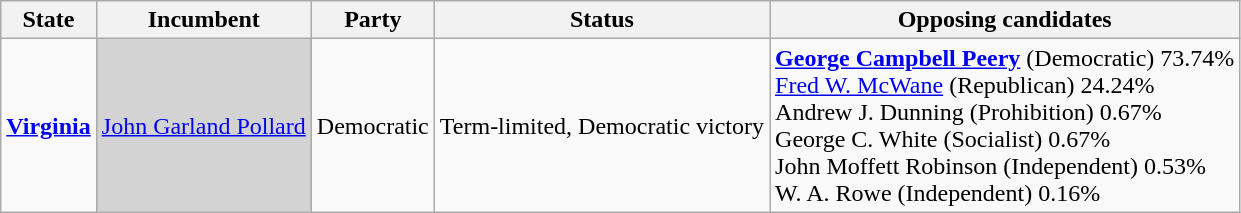<table class="wikitable">
<tr>
<th>State</th>
<th>Incumbent</th>
<th>Party</th>
<th>Status</th>
<th>Opposing candidates</th>
</tr>
<tr>
<td><strong><a href='#'>Virginia</a></strong></td>
<td bgcolor="lightgrey"><a href='#'>John Garland Pollard</a></td>
<td>Democratic</td>
<td>Term-limited, Democratic victory</td>
<td><strong><a href='#'>George Campbell Peery</a></strong> (Democratic) 73.74%<br><a href='#'>Fred W. McWane</a> (Republican) 24.24%<br>Andrew J. Dunning (Prohibition) 0.67%<br>George C. White (Socialist) 0.67%<br>John Moffett Robinson (Independent) 0.53%<br>W. A. Rowe (Independent) 0.16%<br></td>
</tr>
</table>
